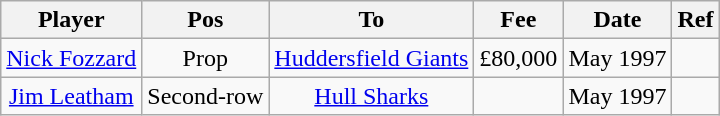<table class="wikitable" style="text-align:center; width="70%; text-align:left">
<tr>
<th><strong>Player</strong></th>
<th><strong>Pos</strong></th>
<th><strong>To</strong></th>
<th><strong>Fee</strong></th>
<th><strong>Date</strong></th>
<th><strong>Ref</strong></th>
</tr>
<tr --->
<td><a href='#'>Nick Fozzard</a></td>
<td>Prop</td>
<td><a href='#'>Huddersfield Giants</a></td>
<td>£80,000</td>
<td>May 1997</td>
<td></td>
</tr>
<tr --->
<td><a href='#'>Jim Leatham</a></td>
<td>Second-row</td>
<td><a href='#'>Hull Sharks</a></td>
<td></td>
<td>May 1997</td>
<td></td>
</tr>
</table>
